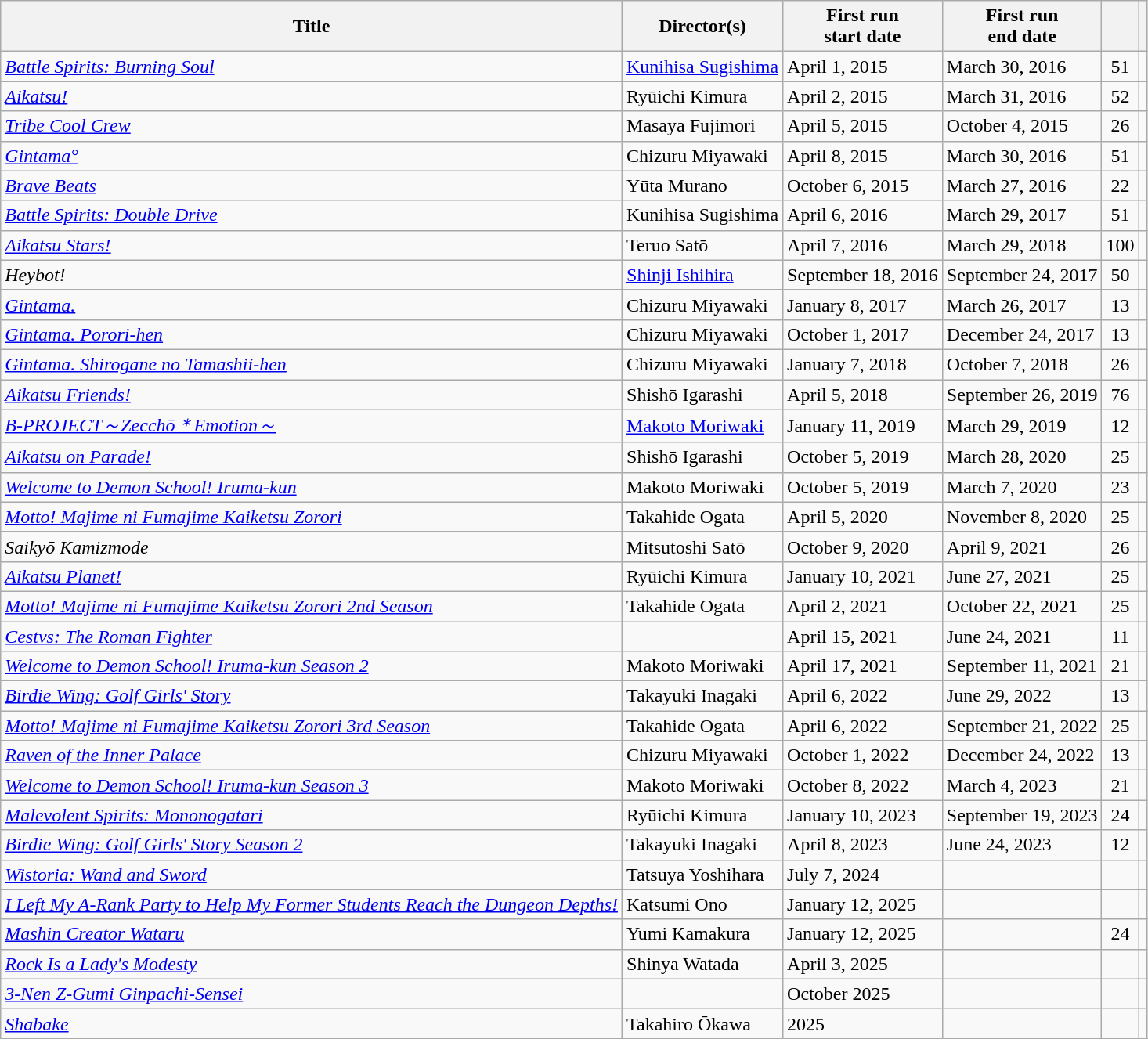<table class="wikitable">
<tr>
<th scope="col">Title</th>
<th scope="col">Director(s)</th>
<th scope="col">First run<br>start date</th>
<th scope="col">First run<br>end date</th>
<th scope="col" class="unsortable"></th>
<th scope="col" class="unsortable"></th>
</tr>
<tr>
<td><em><a href='#'>Battle Spirits: Burning Soul</a></em></td>
<td><a href='#'>Kunihisa Sugishima</a></td>
<td>April 1, 2015</td>
<td>March 30, 2016</td>
<td style="text-align:center">51</td>
<td></td>
</tr>
<tr>
<td><em><a href='#'>Aikatsu!</a></em></td>
<td>Ryūichi Kimura</td>
<td>April 2, 2015</td>
<td>March 31, 2016</td>
<td style="text-align:center">52</td>
<td></td>
</tr>
<tr>
<td><em><a href='#'>Tribe Cool Crew</a></em></td>
<td>Masaya Fujimori</td>
<td>April 5, 2015</td>
<td>October 4, 2015</td>
<td style="text-align:center">26</td>
<td></td>
</tr>
<tr>
<td><em><a href='#'>Gintama°</a></em></td>
<td>Chizuru Miyawaki</td>
<td>April 8, 2015</td>
<td>March 30, 2016</td>
<td style="text-align:center">51</td>
<td></td>
</tr>
<tr>
<td><em><a href='#'>Brave Beats</a></em></td>
<td>Yūta Murano</td>
<td>October 6, 2015</td>
<td>March 27, 2016</td>
<td style="text-align:center">22</td>
<td></td>
</tr>
<tr>
<td><em><a href='#'>Battle Spirits: Double Drive</a></em></td>
<td>Kunihisa Sugishima</td>
<td>April 6, 2016</td>
<td>March 29, 2017</td>
<td style="text-align:center">51</td>
<td></td>
</tr>
<tr>
<td><em><a href='#'>Aikatsu Stars!</a></em></td>
<td>Teruo Satō</td>
<td>April 7, 2016</td>
<td>March 29, 2018</td>
<td style="text-align:center">100</td>
<td></td>
</tr>
<tr>
<td><em>Heybot!</em></td>
<td><a href='#'>Shinji Ishihira</a></td>
<td>September 18, 2016</td>
<td>September 24, 2017</td>
<td style="text-align:center">50</td>
<td></td>
</tr>
<tr>
<td><em><a href='#'>Gintama.</a></em></td>
<td>Chizuru Miyawaki</td>
<td>January 8, 2017</td>
<td>March 26, 2017</td>
<td style="text-align:center">13</td>
<td></td>
</tr>
<tr>
<td><em><a href='#'>Gintama. Porori-hen</a></em></td>
<td>Chizuru Miyawaki</td>
<td>October 1, 2017</td>
<td>December 24, 2017</td>
<td style="text-align:center">13</td>
<td></td>
</tr>
<tr>
<td><em><a href='#'>Gintama. Shirogane no Tamashii-hen</a></em></td>
<td>Chizuru Miyawaki</td>
<td>January 7, 2018</td>
<td>October 7, 2018</td>
<td style="text-align:center">26</td>
<td></td>
</tr>
<tr>
<td><em><a href='#'>Aikatsu Friends!</a></em></td>
<td>Shishō Igarashi</td>
<td>April 5, 2018</td>
<td>September 26, 2019</td>
<td style="text-align:center">76</td>
<td></td>
</tr>
<tr>
<td><em><a href='#'>B-PROJECT～Zecchō＊Emotion～</a></em></td>
<td><a href='#'>Makoto Moriwaki</a></td>
<td>January 11, 2019</td>
<td>March 29, 2019</td>
<td style="text-align:center">12</td>
<td></td>
</tr>
<tr>
<td><em><a href='#'>Aikatsu on Parade!</a></em></td>
<td>Shishō Igarashi</td>
<td>October 5, 2019</td>
<td>March 28, 2020</td>
<td style="text-align:center">25</td>
<td></td>
</tr>
<tr>
<td><em><a href='#'>Welcome to Demon School! Iruma-kun</a></em></td>
<td>Makoto Moriwaki</td>
<td>October 5, 2019</td>
<td>March 7, 2020</td>
<td style="text-align:center">23</td>
<td></td>
</tr>
<tr>
<td><em><a href='#'>Motto! Majime ni Fumajime Kaiketsu Zorori</a></em></td>
<td>Takahide Ogata</td>
<td>April 5, 2020</td>
<td>November 8, 2020</td>
<td style="text-align:center">25</td>
<td></td>
</tr>
<tr>
<td><em>Saikyō Kamizmode</em></td>
<td>Mitsutoshi Satō</td>
<td>October 9, 2020</td>
<td>April 9, 2021</td>
<td style="text-align:center">26</td>
<td></td>
</tr>
<tr>
<td><em><a href='#'>Aikatsu Planet!</a></em></td>
<td>Ryūichi Kimura</td>
<td>January 10, 2021</td>
<td>June 27, 2021</td>
<td style="text-align:center">25</td>
<td></td>
</tr>
<tr>
<td><em><a href='#'>Motto! Majime ni Fumajime Kaiketsu Zorori 2nd Season</a></em></td>
<td>Takahide Ogata</td>
<td>April 2, 2021</td>
<td>October 22, 2021</td>
<td style="text-align:center">25</td>
<td></td>
</tr>
<tr>
<td><em><a href='#'>Cestvs: The Roman Fighter</a></em></td>
<td></td>
<td>April 15, 2021</td>
<td>June 24, 2021</td>
<td style="text-align:center">11</td>
<td></td>
</tr>
<tr>
<td><em><a href='#'>Welcome to Demon School! Iruma-kun Season 2</a></em></td>
<td>Makoto Moriwaki</td>
<td>April 17, 2021</td>
<td>September 11, 2021</td>
<td style="text-align:center">21</td>
<td></td>
</tr>
<tr>
<td><em><a href='#'>Birdie Wing: Golf Girls' Story</a></em></td>
<td>Takayuki Inagaki</td>
<td>April 6, 2022</td>
<td>June 29, 2022</td>
<td style="text-align:center">13</td>
<td></td>
</tr>
<tr>
<td><em><a href='#'>Motto! Majime ni Fumajime Kaiketsu Zorori 3rd Season</a></em></td>
<td>Takahide Ogata</td>
<td>April 6, 2022</td>
<td>September 21, 2022</td>
<td style="text-align:center">25</td>
<td></td>
</tr>
<tr>
<td><em><a href='#'>Raven of the Inner Palace</a></em></td>
<td>Chizuru Miyawaki</td>
<td>October 1, 2022</td>
<td>December 24, 2022</td>
<td style="text-align:center">13</td>
<td></td>
</tr>
<tr>
<td><em><a href='#'>Welcome to Demon School! Iruma-kun Season 3</a></em></td>
<td>Makoto Moriwaki</td>
<td>October 8, 2022</td>
<td>March 4, 2023</td>
<td style="text-align:center">21</td>
<td></td>
</tr>
<tr>
<td><em><a href='#'>Malevolent Spirits: Mononogatari</a></em></td>
<td>Ryūichi Kimura</td>
<td>January 10, 2023</td>
<td>September 19, 2023</td>
<td style="text-align:center">24</td>
<td></td>
</tr>
<tr>
<td><em><a href='#'>Birdie Wing: Golf Girls' Story Season 2</a></em></td>
<td>Takayuki Inagaki</td>
<td>April 8, 2023</td>
<td>June 24, 2023</td>
<td style="text-align:center">12</td>
<td></td>
</tr>
<tr>
<td><em><a href='#'>Wistoria: Wand and Sword</a></em></td>
<td>Tatsuya Yoshihara</td>
<td>July 7, 2024</td>
<td></td>
<td style="text-align:center"></td>
<td></td>
</tr>
<tr>
<td><em><a href='#'>I Left My A-Rank Party to Help My Former Students Reach the Dungeon Depths!</a></em></td>
<td>Katsumi Ono</td>
<td>January 12, 2025</td>
<td></td>
<td style="text-align:center"></td>
<td></td>
</tr>
<tr>
<td><em><a href='#'>Mashin Creator Wataru</a></em></td>
<td>Yumi Kamakura</td>
<td>January 12, 2025</td>
<td></td>
<td style="text-align:center">24</td>
<td></td>
</tr>
<tr>
<td><em><a href='#'>Rock Is a Lady's Modesty</a></em></td>
<td>Shinya Watada</td>
<td>April 3, 2025</td>
<td></td>
<td style="text-align:center"></td>
<td></td>
</tr>
<tr>
<td><em><a href='#'>3-Nen Z-Gumi Ginpachi-Sensei</a></em></td>
<td></td>
<td>October 2025</td>
<td></td>
<td style="text-align:center"></td>
<td></td>
</tr>
<tr>
<td><em><a href='#'>Shabake</a></em></td>
<td>Takahiro Ōkawa</td>
<td>2025</td>
<td></td>
<td style="text-align:center"></td>
<td></td>
</tr>
</table>
